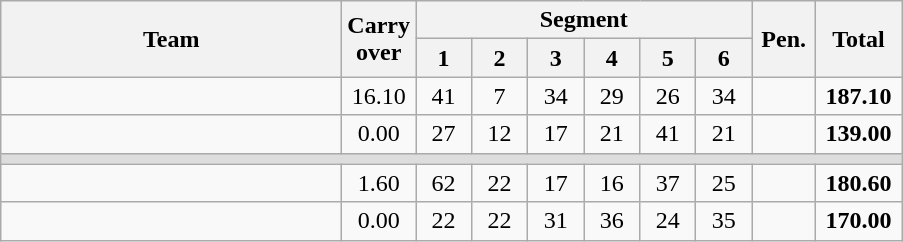<table class=wikitable style="text-align:center">
<tr>
<th rowspan="2" width=220>Team</th>
<th rowspan=2 width=40>Carry over</th>
<th colspan=6>Segment</th>
<th rowspan=2 width=35>Pen.</th>
<th rowspan=2 width=50>Total</th>
</tr>
<tr>
<th width=30>1</th>
<th width=30>2</th>
<th width=30>3</th>
<th width=30>4</th>
<th width=30>5</th>
<th width=30>6</th>
</tr>
<tr>
<td align=left><strong></strong></td>
<td>16.10</td>
<td>41</td>
<td>7</td>
<td>34</td>
<td>29</td>
<td>26</td>
<td>34</td>
<td></td>
<td><strong>187.10</strong></td>
</tr>
<tr>
<td align=left></td>
<td>0.00</td>
<td>27</td>
<td>12</td>
<td>17</td>
<td>21</td>
<td>41</td>
<td>21</td>
<td></td>
<td><strong>139.00</strong></td>
</tr>
<tr style="background:#DDDDDD;">
<td colspan=10></td>
</tr>
<tr>
<td align=left><strong></strong></td>
<td>1.60</td>
<td>62</td>
<td>22</td>
<td>17</td>
<td>16</td>
<td>37</td>
<td>25</td>
<td></td>
<td><strong>180.60</strong></td>
</tr>
<tr>
<td align=left></td>
<td>0.00</td>
<td>22</td>
<td>22</td>
<td>31</td>
<td>36</td>
<td>24</td>
<td>35</td>
<td></td>
<td><strong>170.00</strong></td>
</tr>
</table>
